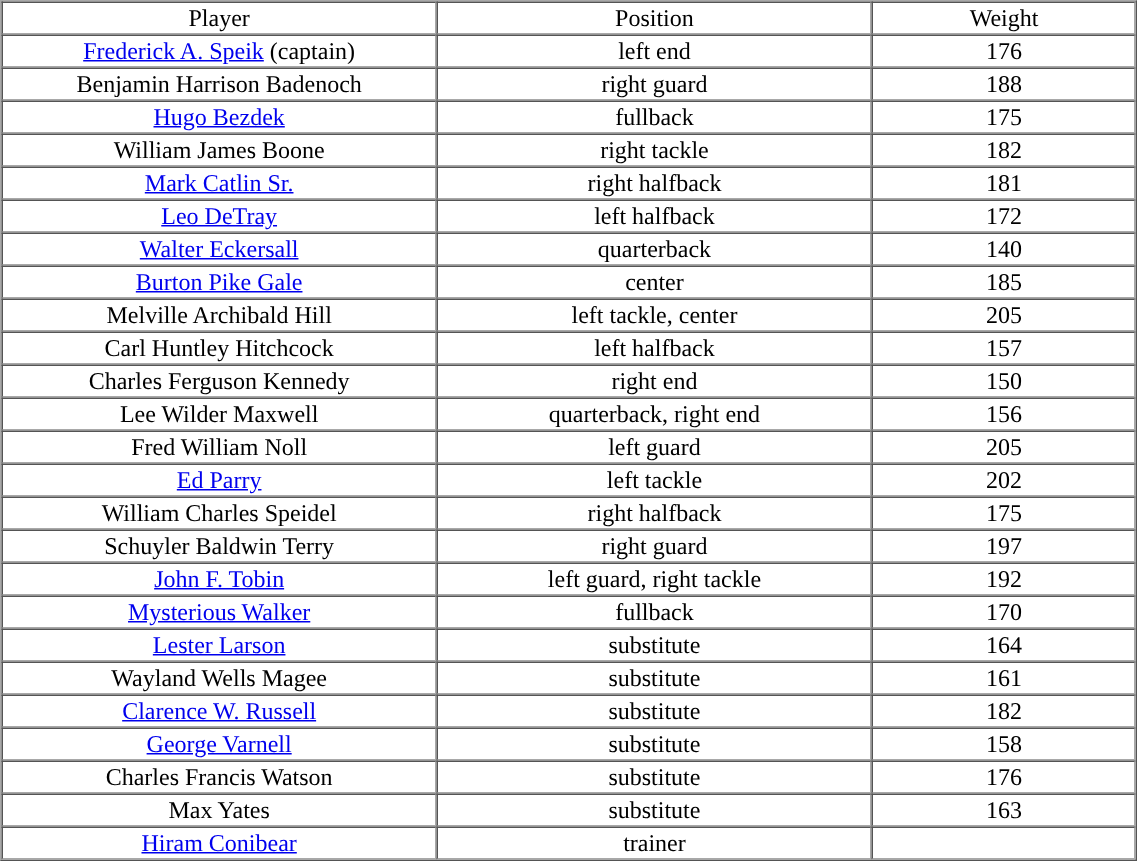<table cellpadding="1" border="1" cellspacing="0" width="60%" style="text-align:center;">
<tr>
<td>Player</td>
<td>Position</td>
<td>Weight</td>
</tr>
<tr align="center" bgcolor="">
<td><a href='#'>Frederick A. Speik</a> (captain)</td>
<td>left end</td>
<td>176</td>
</tr>
<tr align="center" bgcolor="">
<td>Benjamin Harrison Badenoch</td>
<td>right guard</td>
<td>188</td>
</tr>
<tr align="center" bgcolor="">
<td><a href='#'>Hugo Bezdek</a></td>
<td>fullback</td>
<td>175</td>
</tr>
<tr align="center" bgcolor="">
<td>William James Boone</td>
<td>right tackle</td>
<td>182</td>
</tr>
<tr align="center" bgcolor="">
<td><a href='#'>Mark Catlin Sr.</a></td>
<td>right halfback</td>
<td>181</td>
</tr>
<tr align="center" bgcolor="">
<td><a href='#'>Leo DeTray</a></td>
<td>left halfback</td>
<td>172</td>
</tr>
<tr align="center" bgcolor="">
<td><a href='#'>Walter Eckersall</a></td>
<td>quarterback</td>
<td>140</td>
</tr>
<tr align="center" bgcolor="">
<td><a href='#'>Burton Pike Gale</a></td>
<td>center</td>
<td>185</td>
</tr>
<tr align="center" bgcolor="">
<td>Melville Archibald Hill</td>
<td>left tackle, center</td>
<td>205</td>
</tr>
<tr align="center" bgcolor="">
<td>Carl Huntley Hitchcock</td>
<td>left halfback</td>
<td>157</td>
</tr>
<tr align="center" bgcolor="">
<td>Charles Ferguson Kennedy</td>
<td>right end</td>
<td>150</td>
</tr>
<tr align="center" bgcolor="">
<td width="250">Lee Wilder Maxwell</td>
<td width="250">quarterback, right end</td>
<td width="150">156</td>
</tr>
<tr align="center" bgcolor="">
<td>Fred William Noll</td>
<td>left guard</td>
<td>205</td>
</tr>
<tr align="center" bgcolor="">
<td><a href='#'>Ed Parry</a></td>
<td>left tackle</td>
<td>202</td>
</tr>
<tr align="center" bgcolor="">
<td>William Charles Speidel</td>
<td>right halfback</td>
<td>175</td>
</tr>
<tr align="center" bgcolor="">
<td>Schuyler Baldwin Terry</td>
<td>right guard</td>
<td>197</td>
</tr>
<tr align="center" bgcolor="">
<td><a href='#'>John F. Tobin</a></td>
<td>left guard, right tackle</td>
<td>192</td>
</tr>
<tr align="center" bgcolor="">
<td><a href='#'>Mysterious Walker</a></td>
<td>fullback</td>
<td>170</td>
</tr>
<tr align="center" bgcolor="">
<td><a href='#'>Lester Larson</a></td>
<td>substitute</td>
<td>164</td>
</tr>
<tr align="center" bgcolor="">
<td>Wayland Wells Magee</td>
<td>substitute</td>
<td>161</td>
</tr>
<tr align="center" bgcolor="">
<td><a href='#'>Clarence W. Russell</a></td>
<td>substitute</td>
<td>182</td>
</tr>
<tr align="center" bgcolor="">
<td><a href='#'>George Varnell</a></td>
<td>substitute</td>
<td>158</td>
</tr>
<tr align="center" bgcolor="">
<td>Charles Francis Watson</td>
<td>substitute</td>
<td>176</td>
</tr>
<tr align="center" bgcolor="">
<td>Max Yates</td>
<td>substitute</td>
<td>163</td>
</tr>
<tr align="center" bgcolor="">
<td><a href='#'>Hiram Conibear</a></td>
<td>trainer</td>
<td></td>
</tr>
<tr align="center" bgcolor="">
</tr>
</table>
